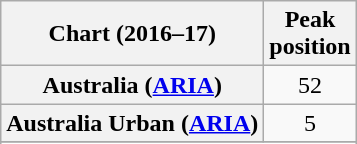<table class="wikitable sortable plainrowheaders" style="text-align:center">
<tr>
<th scope="col">Chart (2016–17)</th>
<th scope="col">Peak<br> position</th>
</tr>
<tr>
<th scope="row">Australia (<a href='#'>ARIA</a>)</th>
<td>52</td>
</tr>
<tr>
<th scope="row">Australia Urban (<a href='#'>ARIA</a>)</th>
<td>5</td>
</tr>
<tr>
</tr>
<tr>
</tr>
<tr>
</tr>
<tr>
</tr>
<tr>
</tr>
<tr>
</tr>
<tr>
</tr>
<tr>
</tr>
<tr>
</tr>
<tr>
</tr>
<tr>
</tr>
<tr>
</tr>
</table>
